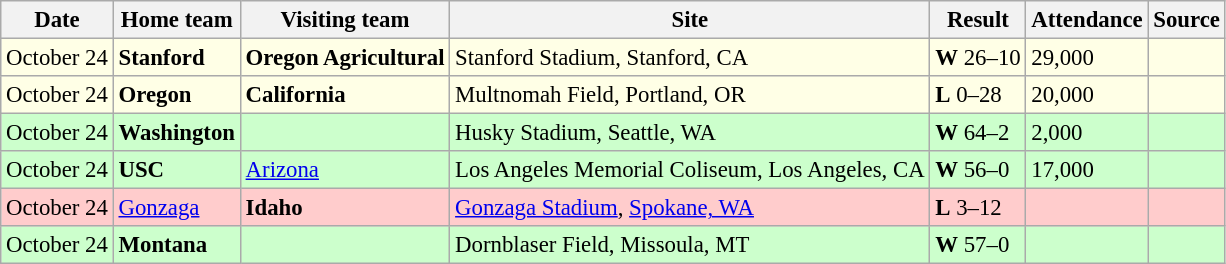<table class="wikitable" style="font-size:95%;">
<tr>
<th>Date</th>
<th>Home team</th>
<th>Visiting team</th>
<th>Site</th>
<th>Result</th>
<th>Attendance</th>
<th class="unsortable">Source</th>
</tr>
<tr bgcolor=#ffffe6>
<td>October 24</td>
<td><strong>Stanford</strong></td>
<td><strong>Oregon Agricultural</strong></td>
<td>Stanford Stadium, Stanford, CA</td>
<td><strong>W</strong> 26–10</td>
<td>29,000</td>
<td></td>
</tr>
<tr bgcolor=#ffffe6>
<td>October 24</td>
<td><strong>Oregon</strong></td>
<td><strong>California</strong></td>
<td>Multnomah Field, Portland, OR</td>
<td><strong>L</strong> 0–28</td>
<td>20,000</td>
<td></td>
</tr>
<tr bgcolor=ccffcc>
<td>October 24</td>
<td><strong>Washington</strong></td>
<td></td>
<td>Husky Stadium, Seattle, WA</td>
<td><strong>W</strong> 64–2</td>
<td>2,000</td>
<td></td>
</tr>
<tr bgcolor=ccffcc>
<td>October 24</td>
<td><strong>USC</strong></td>
<td><a href='#'>Arizona</a></td>
<td>Los Angeles Memorial Coliseum, Los Angeles, CA</td>
<td><strong>W</strong> 56–0</td>
<td>17,000</td>
<td></td>
</tr>
<tr bgcolor=#ffcccc>
<td>October 24</td>
<td><a href='#'>Gonzaga</a></td>
<td><strong>Idaho</strong></td>
<td><a href='#'>Gonzaga Stadium</a>, <a href='#'>Spokane, WA</a></td>
<td><strong>L</strong> 3–12</td>
<td></td>
<td></td>
</tr>
<tr bgcolor=ccffcc>
<td>October 24</td>
<td><strong>Montana</strong></td>
<td></td>
<td>Dornblaser Field, Missoula, MT</td>
<td><strong>W</strong> 57–0</td>
<td></td>
<td></td>
</tr>
</table>
